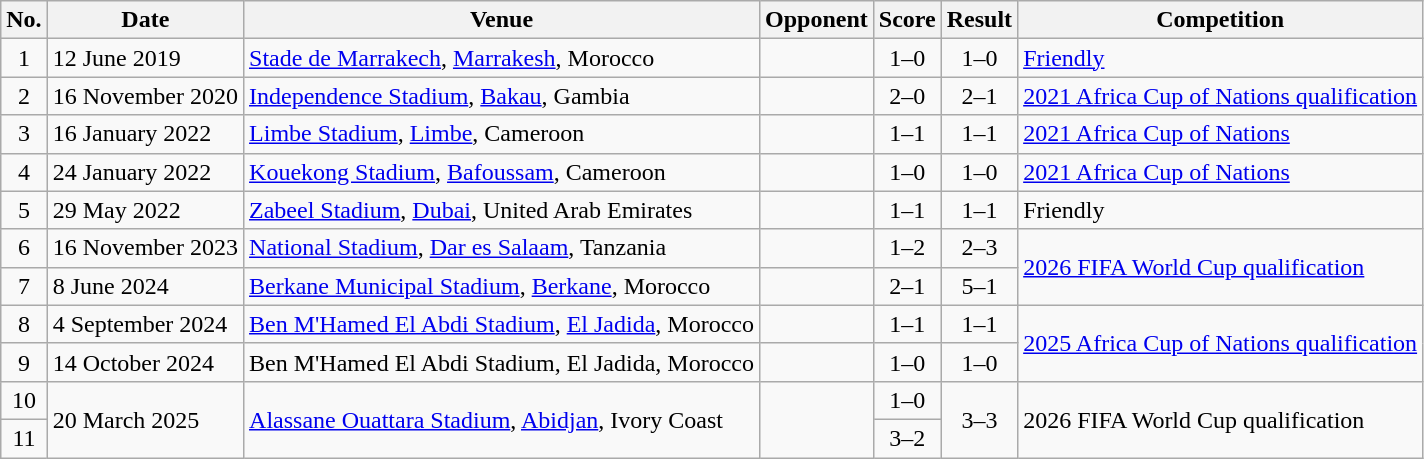<table class="wikitable sortable">
<tr>
<th scope="col">No.</th>
<th scope="col">Date</th>
<th scope="col">Venue</th>
<th scope="col">Opponent</th>
<th scope="col">Score</th>
<th scope="col">Result</th>
<th scope="col">Competition</th>
</tr>
<tr>
<td align="center">1</td>
<td>12 June 2019</td>
<td><a href='#'>Stade de Marrakech</a>, <a href='#'>Marrakesh</a>, Morocco</td>
<td></td>
<td align="center">1–0</td>
<td align="center">1–0</td>
<td><a href='#'>Friendly</a></td>
</tr>
<tr>
<td align="center">2</td>
<td>16 November 2020</td>
<td><a href='#'>Independence Stadium</a>, <a href='#'>Bakau</a>, Gambia</td>
<td></td>
<td align="center">2–0</td>
<td align="center">2–1</td>
<td><a href='#'>2021 Africa Cup of Nations qualification</a></td>
</tr>
<tr>
<td align="center">3</td>
<td>16 January 2022</td>
<td><a href='#'>Limbe Stadium</a>, <a href='#'>Limbe</a>, Cameroon</td>
<td></td>
<td align="center">1–1</td>
<td align="center">1–1</td>
<td><a href='#'>2021 Africa Cup of Nations</a></td>
</tr>
<tr>
<td align="center">4</td>
<td>24 January 2022</td>
<td><a href='#'>Kouekong Stadium</a>, <a href='#'>Bafoussam</a>, Cameroon</td>
<td></td>
<td align="center">1–0</td>
<td align="center">1–0</td>
<td><a href='#'>2021 Africa Cup of Nations</a></td>
</tr>
<tr>
<td align="center">5</td>
<td>29 May 2022</td>
<td><a href='#'>Zabeel Stadium</a>, <a href='#'>Dubai</a>, United Arab Emirates</td>
<td></td>
<td align="center">1–1</td>
<td align="center">1–1</td>
<td>Friendly</td>
</tr>
<tr>
<td align="center">6</td>
<td>16 November 2023</td>
<td><a href='#'>National Stadium</a>, <a href='#'>Dar es Salaam</a>, Tanzania</td>
<td></td>
<td align="center">1–2</td>
<td align="center">2–3</td>
<td rowspan=2><a href='#'>2026 FIFA World Cup qualification</a></td>
</tr>
<tr>
<td align="center">7</td>
<td>8 June 2024</td>
<td><a href='#'>Berkane Municipal Stadium</a>, <a href='#'>Berkane</a>, Morocco</td>
<td></td>
<td align="center">2–1</td>
<td align="center">5–1</td>
</tr>
<tr>
<td align="center">8</td>
<td>4 September 2024</td>
<td><a href='#'>Ben M'Hamed El Abdi Stadium</a>, <a href='#'>El Jadida</a>, Morocco</td>
<td></td>
<td align="center">1–1</td>
<td align="center">1–1</td>
<td rowspan=2><a href='#'>2025 Africa Cup of Nations qualification</a></td>
</tr>
<tr>
<td align="center">9</td>
<td>14 October 2024</td>
<td>Ben M'Hamed El Abdi Stadium, El Jadida, Morocco</td>
<td></td>
<td align="center">1–0</td>
<td align="center">1–0</td>
</tr>
<tr>
<td align="center">10</td>
<td rowspan=2>20 March 2025</td>
<td rowspan=2><a href='#'>Alassane Ouattara Stadium</a>, <a href='#'>Abidjan</a>, Ivory Coast</td>
<td rowspan=2></td>
<td align="center">1–0</td>
<td align="center" rowspan=2>3–3</td>
<td rowspan=2>2026 FIFA World Cup qualification</td>
</tr>
<tr>
<td align="center">11</td>
<td align="center">3–2</td>
</tr>
</table>
